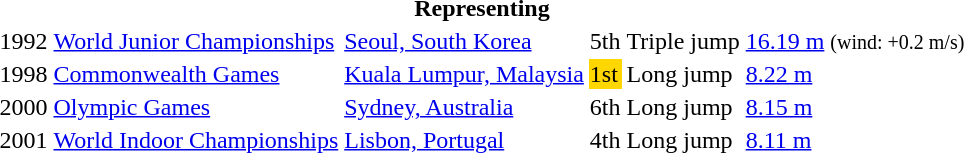<table>
<tr>
<th colspan="6">Representing </th>
</tr>
<tr>
<td>1992</td>
<td><a href='#'>World Junior Championships</a></td>
<td><a href='#'>Seoul, South Korea</a></td>
<td>5th</td>
<td>Triple jump</td>
<td><a href='#'>16.19 m</a>  <small>(wind: +0.2 m/s)</small></td>
</tr>
<tr>
<td>1998</td>
<td><a href='#'>Commonwealth Games</a></td>
<td><a href='#'>Kuala Lumpur, Malaysia</a></td>
<td bgcolor="gold">1st</td>
<td>Long jump</td>
<td><a href='#'>8.22 m</a></td>
</tr>
<tr>
<td>2000</td>
<td><a href='#'>Olympic Games</a></td>
<td><a href='#'>Sydney, Australia</a></td>
<td>6th</td>
<td>Long jump</td>
<td><a href='#'>8.15 m</a></td>
</tr>
<tr>
<td>2001</td>
<td><a href='#'>World Indoor Championships</a></td>
<td><a href='#'>Lisbon, Portugal</a></td>
<td>4th</td>
<td>Long jump</td>
<td><a href='#'>8.11 m</a></td>
</tr>
</table>
